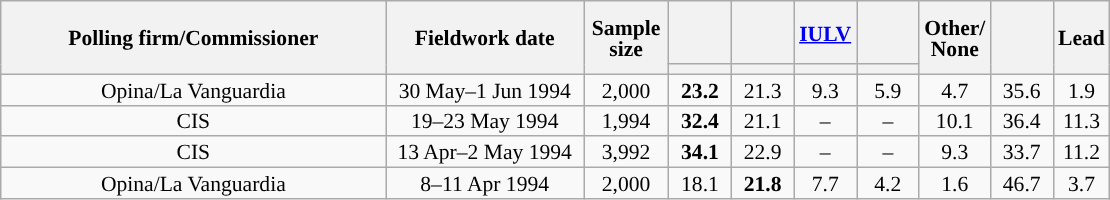<table class="wikitable collapsible collapsed" style="text-align:center; font-size:90%; line-height:14px;">
<tr style="height:42px;">
<th style="width:250px;" rowspan="2">Polling firm/Commissioner</th>
<th style="width:125px;" rowspan="2">Fieldwork date</th>
<th style="width:50px;" rowspan="2">Sample size</th>
<th style="width:35px;"></th>
<th style="width:35px;"></th>
<th style="width:35px;"><a href='#'>IULV</a></th>
<th style="width:35px;"></th>
<th style="width:35px;" rowspan="2">Other/<br>None</th>
<th style="width:35px;" rowspan="2"></th>
<th style="width:30px;" rowspan="2">Lead</th>
</tr>
<tr>
<th style="color:inherit;background:"></th>
<th style="color:inherit;background:"></th>
<th style="color:inherit;background:"></th>
<th style="color:inherit;background:"></th>
</tr>
<tr>
<td>Opina/La Vanguardia</td>
<td>30 May–1 Jun 1994</td>
<td>2,000</td>
<td><strong>23.2</strong></td>
<td>21.3</td>
<td>9.3</td>
<td>5.9</td>
<td>4.7</td>
<td>35.6</td>
<td style="background:">1.9</td>
</tr>
<tr>
<td>CIS</td>
<td>19–23 May 1994</td>
<td>1,994</td>
<td><strong>32.4</strong></td>
<td>21.1</td>
<td>–</td>
<td>–</td>
<td>10.1</td>
<td>36.4</td>
<td style="background:">11.3</td>
</tr>
<tr>
<td>CIS</td>
<td>13 Apr–2 May 1994</td>
<td>3,992</td>
<td><strong>34.1</strong></td>
<td>22.9</td>
<td>–</td>
<td>–</td>
<td>9.3</td>
<td>33.7</td>
<td style="background:">11.2</td>
</tr>
<tr>
<td>Opina/La Vanguardia</td>
<td>8–11 Apr 1994</td>
<td>2,000</td>
<td>18.1</td>
<td><strong>21.8</strong></td>
<td>7.7</td>
<td>4.2</td>
<td>1.6</td>
<td>46.7</td>
<td style="background:">3.7</td>
</tr>
</table>
